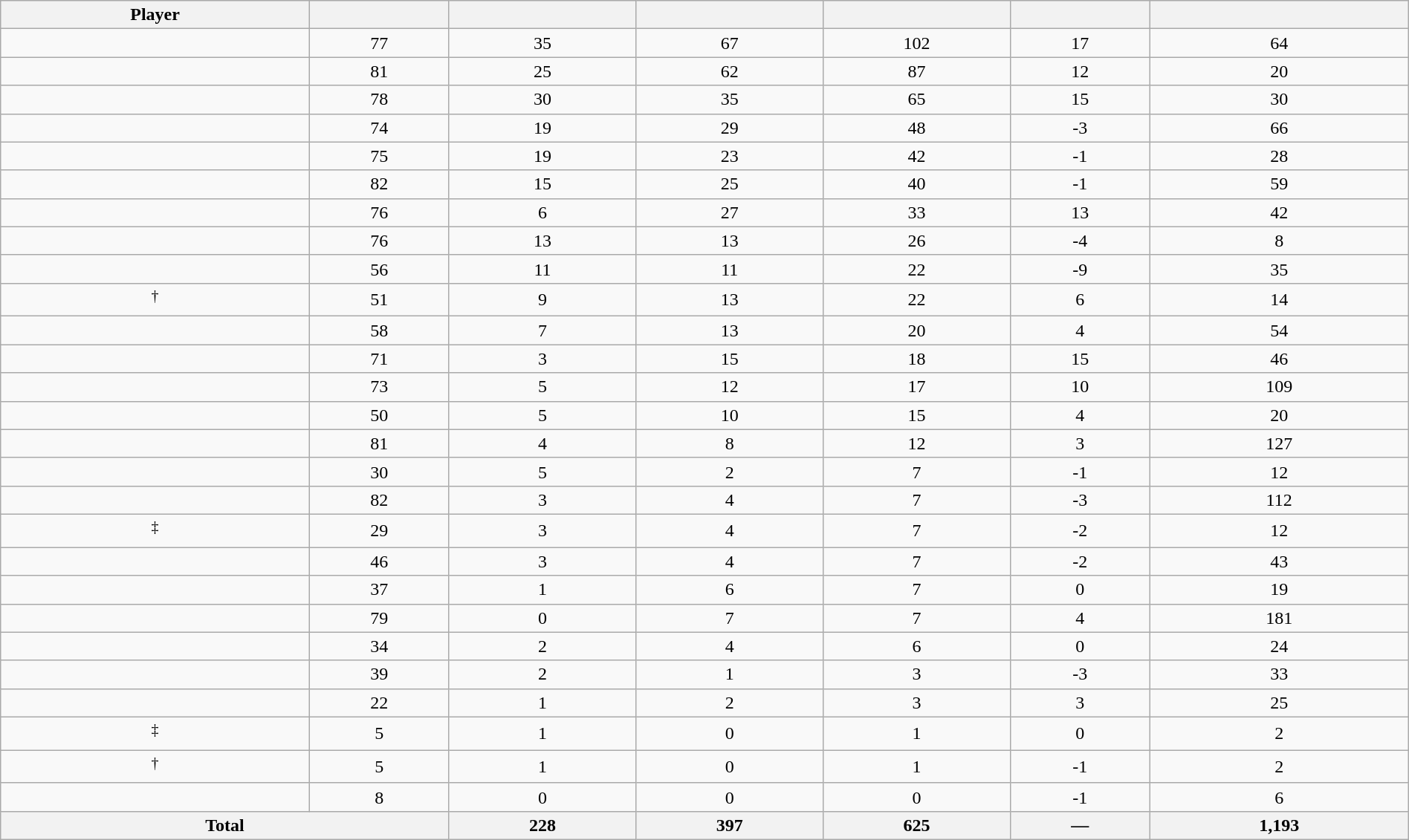<table class="wikitable sortable" style="width:100%; text-align:center;">
<tr align=center>
<th>Player</th>
<th></th>
<th></th>
<th></th>
<th></th>
<th data-sort-type="number"></th>
<th></th>
</tr>
<tr>
<td></td>
<td>77</td>
<td>35</td>
<td>67</td>
<td>102</td>
<td>17</td>
<td>64</td>
</tr>
<tr>
<td></td>
<td>81</td>
<td>25</td>
<td>62</td>
<td>87</td>
<td>12</td>
<td>20</td>
</tr>
<tr>
<td></td>
<td>78</td>
<td>30</td>
<td>35</td>
<td>65</td>
<td>15</td>
<td>30</td>
</tr>
<tr>
<td></td>
<td>74</td>
<td>19</td>
<td>29</td>
<td>48</td>
<td>-3</td>
<td>66</td>
</tr>
<tr>
<td></td>
<td>75</td>
<td>19</td>
<td>23</td>
<td>42</td>
<td>-1</td>
<td>28</td>
</tr>
<tr>
<td></td>
<td>82</td>
<td>15</td>
<td>25</td>
<td>40</td>
<td>-1</td>
<td>59</td>
</tr>
<tr>
<td></td>
<td>76</td>
<td>6</td>
<td>27</td>
<td>33</td>
<td>13</td>
<td>42</td>
</tr>
<tr>
<td></td>
<td>76</td>
<td>13</td>
<td>13</td>
<td>26</td>
<td>-4</td>
<td>8</td>
</tr>
<tr>
<td></td>
<td>56</td>
<td>11</td>
<td>11</td>
<td>22</td>
<td>-9</td>
<td>35</td>
</tr>
<tr>
<td><sup>†</sup></td>
<td>51</td>
<td>9</td>
<td>13</td>
<td>22</td>
<td>6</td>
<td>14</td>
</tr>
<tr>
<td></td>
<td>58</td>
<td>7</td>
<td>13</td>
<td>20</td>
<td>4</td>
<td>54</td>
</tr>
<tr>
<td></td>
<td>71</td>
<td>3</td>
<td>15</td>
<td>18</td>
<td>15</td>
<td>46</td>
</tr>
<tr>
<td></td>
<td>73</td>
<td>5</td>
<td>12</td>
<td>17</td>
<td>10</td>
<td>109</td>
</tr>
<tr>
<td></td>
<td>50</td>
<td>5</td>
<td>10</td>
<td>15</td>
<td>4</td>
<td>20</td>
</tr>
<tr>
<td></td>
<td>81</td>
<td>4</td>
<td>8</td>
<td>12</td>
<td>3</td>
<td>127</td>
</tr>
<tr>
<td></td>
<td>30</td>
<td>5</td>
<td>2</td>
<td>7</td>
<td>-1</td>
<td>12</td>
</tr>
<tr>
<td></td>
<td>82</td>
<td>3</td>
<td>4</td>
<td>7</td>
<td>-3</td>
<td>112</td>
</tr>
<tr>
<td><sup>‡</sup></td>
<td>29</td>
<td>3</td>
<td>4</td>
<td>7</td>
<td>-2</td>
<td>12</td>
</tr>
<tr>
<td></td>
<td>46</td>
<td>3</td>
<td>4</td>
<td>7</td>
<td>-2</td>
<td>43</td>
</tr>
<tr>
<td></td>
<td>37</td>
<td>1</td>
<td>6</td>
<td>7</td>
<td>0</td>
<td>19</td>
</tr>
<tr>
<td></td>
<td>79</td>
<td>0</td>
<td>7</td>
<td>7</td>
<td>4</td>
<td>181</td>
</tr>
<tr>
<td></td>
<td>34</td>
<td>2</td>
<td>4</td>
<td>6</td>
<td>0</td>
<td>24</td>
</tr>
<tr>
<td></td>
<td>39</td>
<td>2</td>
<td>1</td>
<td>3</td>
<td>-3</td>
<td>33</td>
</tr>
<tr>
<td></td>
<td>22</td>
<td>1</td>
<td>2</td>
<td>3</td>
<td>3</td>
<td>25</td>
</tr>
<tr>
<td><sup>‡</sup></td>
<td>5</td>
<td>1</td>
<td>0</td>
<td>1</td>
<td>0</td>
<td>2</td>
</tr>
<tr>
<td><sup>†</sup></td>
<td>5</td>
<td>1</td>
<td>0</td>
<td>1</td>
<td>-1</td>
<td>2</td>
</tr>
<tr>
<td></td>
<td>8</td>
<td>0</td>
<td>0</td>
<td>0</td>
<td>-1</td>
<td>6</td>
</tr>
<tr class="sortbottom">
<th colspan=2>Total</th>
<th>228</th>
<th>397</th>
<th>625</th>
<th>—</th>
<th>1,193</th>
</tr>
</table>
